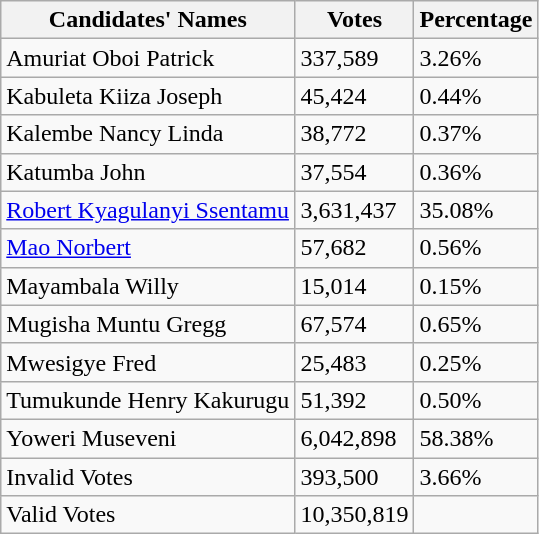<table class="wikitable">
<tr>
<th>Candidates' Names</th>
<th>Votes</th>
<th>Percentage</th>
</tr>
<tr>
<td>Amuriat Oboi Patrick</td>
<td>337,589</td>
<td>3.26%</td>
</tr>
<tr>
<td>Kabuleta Kiiza Joseph</td>
<td>45,424</td>
<td>0.44%</td>
</tr>
<tr>
<td>Kalembe Nancy Linda</td>
<td>38,772</td>
<td>0.37%</td>
</tr>
<tr>
<td>Katumba John</td>
<td>37,554</td>
<td>0.36%</td>
</tr>
<tr>
<td><a href='#'>Robert Kyagulanyi Ssentamu</a></td>
<td>3,631,437</td>
<td>35.08%</td>
</tr>
<tr>
<td><a href='#'>Mao Norbert</a></td>
<td>57,682</td>
<td>0.56%</td>
</tr>
<tr>
<td>Mayambala Willy</td>
<td>15,014</td>
<td>0.15%</td>
</tr>
<tr>
<td>Mugisha Muntu Gregg</td>
<td>67,574</td>
<td>0.65%</td>
</tr>
<tr>
<td>Mwesigye Fred</td>
<td>25,483</td>
<td>0.25%</td>
</tr>
<tr>
<td>Tumukunde Henry Kakurugu</td>
<td>51,392</td>
<td>0.50%</td>
</tr>
<tr>
<td>Yoweri Museveni</td>
<td>6,042,898</td>
<td>58.38%</td>
</tr>
<tr>
<td>Invalid Votes</td>
<td>393,500</td>
<td>3.66%</td>
</tr>
<tr>
<td>Valid Votes</td>
<td>10,350,819</td>
<td></td>
</tr>
</table>
